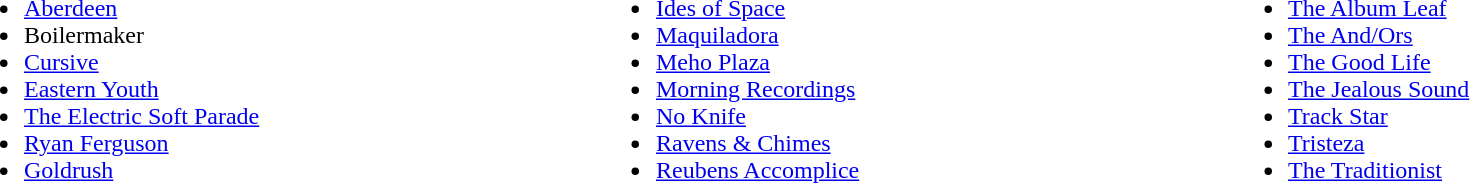<table width=100% cellspacing="0" cellpadding="0">
<tr>
<td valign="top" width="33%"><br><ul><li><a href='#'>Aberdeen</a></li><li>Boilermaker</li><li><a href='#'>Cursive</a></li><li><a href='#'>Eastern Youth</a></li><li><a href='#'>The Electric Soft Parade</a></li><li><a href='#'>Ryan Ferguson</a></li><li><a href='#'>Goldrush</a></li></ul></td>
<td valign="top" width="33%"><br><ul><li><a href='#'>Ides of Space</a></li><li><a href='#'>Maquiladora</a></li><li><a href='#'>Meho Plaza</a></li><li><a href='#'>Morning Recordings</a></li><li><a href='#'>No Knife</a></li><li><a href='#'>Ravens & Chimes</a></li><li><a href='#'>Reubens Accomplice</a></li></ul></td>
<td valign="top" width="33%"><br><ul><li><a href='#'>The Album Leaf</a></li><li><a href='#'>The And/Ors</a></li><li><a href='#'>The Good Life</a></li><li><a href='#'>The Jealous Sound</a></li><li><a href='#'>Track Star</a></li><li><a href='#'>Tristeza</a></li><li><a href='#'>The Traditionist</a></li></ul></td>
</tr>
</table>
